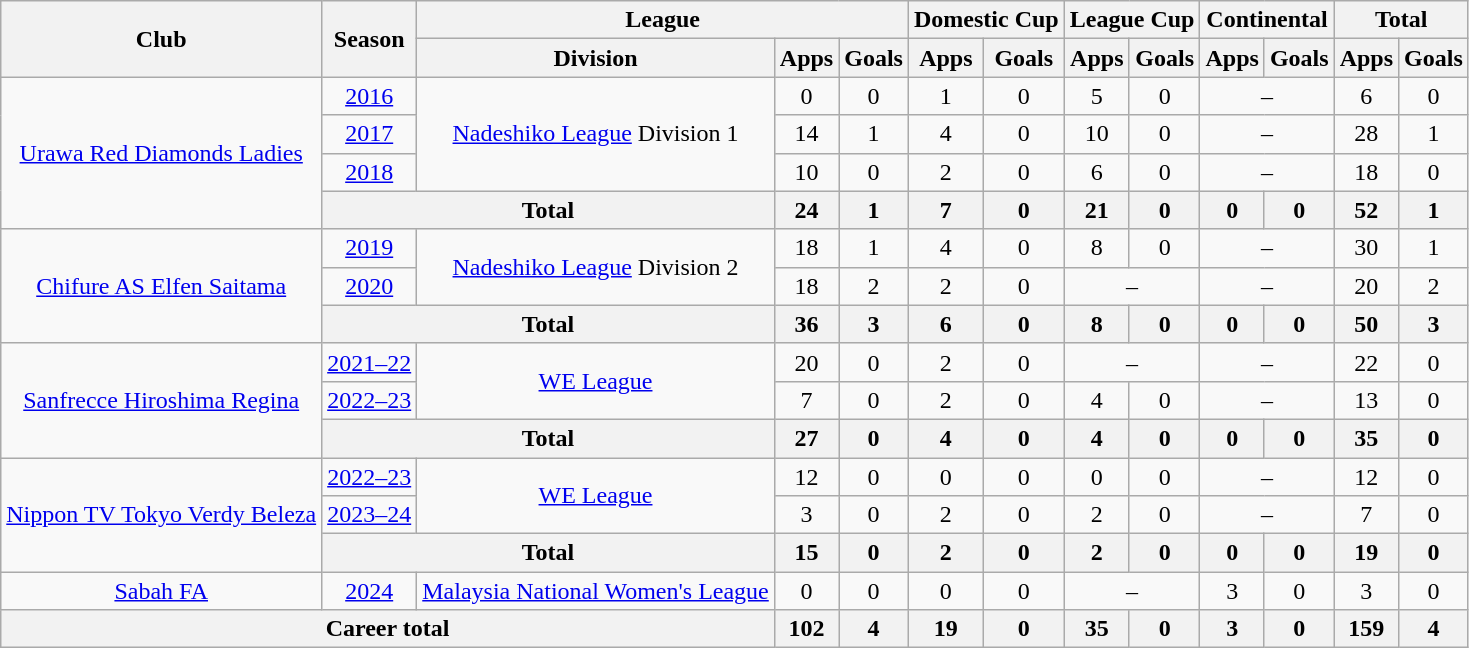<table class="wikitable" style="text-align: center">
<tr>
<th rowspan="2">Club</th>
<th rowspan="2">Season</th>
<th colspan="3">League</th>
<th colspan="2">Domestic Cup</th>
<th colspan="2">League Cup</th>
<th colspan="2">Continental</th>
<th colspan="2">Total</th>
</tr>
<tr>
<th>Division</th>
<th>Apps</th>
<th>Goals</th>
<th>Apps</th>
<th>Goals</th>
<th>Apps</th>
<th>Goals</th>
<th>Apps</th>
<th>Goals</th>
<th>Apps</th>
<th>Goals</th>
</tr>
<tr>
<td rowspan=4><a href='#'>Urawa Red Diamonds Ladies</a></td>
<td><a href='#'>2016</a></td>
<td rowspan=3><a href='#'>Nadeshiko League</a> Division 1</td>
<td>0</td>
<td>0</td>
<td>1</td>
<td>0</td>
<td>5</td>
<td>0</td>
<td colspan="2">–</td>
<td>6</td>
<td>0</td>
</tr>
<tr>
<td><a href='#'>2017</a></td>
<td>14</td>
<td>1</td>
<td>4</td>
<td>0</td>
<td>10</td>
<td>0</td>
<td colspan="2">–</td>
<td>28</td>
<td>1</td>
</tr>
<tr>
<td><a href='#'>2018</a></td>
<td>10</td>
<td>0</td>
<td>2</td>
<td>0</td>
<td>6</td>
<td>0</td>
<td colspan="2">–</td>
<td>18</td>
<td>0</td>
</tr>
<tr>
<th colspan="2"><strong>Total</strong></th>
<th>24</th>
<th>1</th>
<th>7</th>
<th>0</th>
<th>21</th>
<th>0</th>
<th>0</th>
<th>0</th>
<th>52</th>
<th>1</th>
</tr>
<tr>
<td rowspan=3><a href='#'>Chifure AS Elfen Saitama</a></td>
<td><a href='#'>2019</a></td>
<td rowspan=2><a href='#'>Nadeshiko League</a> Division 2</td>
<td>18</td>
<td>1</td>
<td>4</td>
<td>0</td>
<td>8</td>
<td>0</td>
<td colspan="2">–</td>
<td>30</td>
<td>1</td>
</tr>
<tr>
<td><a href='#'>2020</a></td>
<td>18</td>
<td>2</td>
<td>2</td>
<td>0</td>
<td colspan="2">–</td>
<td colspan="2">–</td>
<td>20</td>
<td>2</td>
</tr>
<tr>
<th colspan="2"><strong>Total</strong></th>
<th>36</th>
<th>3</th>
<th>6</th>
<th>0</th>
<th>8</th>
<th>0</th>
<th>0</th>
<th>0</th>
<th>50</th>
<th>3</th>
</tr>
<tr>
<td rowspan=3><a href='#'>Sanfrecce Hiroshima Regina</a></td>
<td><a href='#'>2021–22</a></td>
<td rowspan=2><a href='#'>WE League</a></td>
<td>20</td>
<td>0</td>
<td>2</td>
<td>0</td>
<td colspan="2">–</td>
<td colspan="2">–</td>
<td>22</td>
<td>0</td>
</tr>
<tr>
<td><a href='#'>2022–23</a></td>
<td>7</td>
<td>0</td>
<td>2</td>
<td>0</td>
<td>4</td>
<td>0</td>
<td colspan="2">–</td>
<td>13</td>
<td>0</td>
</tr>
<tr>
<th colspan="2"><strong>Total</strong></th>
<th>27</th>
<th>0</th>
<th>4</th>
<th>0</th>
<th>4</th>
<th>0</th>
<th>0</th>
<th>0</th>
<th>35</th>
<th>0</th>
</tr>
<tr>
<td rowspan=3><a href='#'>Nippon TV Tokyo Verdy Beleza</a></td>
<td><a href='#'>2022–23</a></td>
<td rowspan=2><a href='#'>WE League</a></td>
<td>12</td>
<td>0</td>
<td>0</td>
<td>0</td>
<td>0</td>
<td>0</td>
<td colspan="2">–</td>
<td>12</td>
<td>0</td>
</tr>
<tr>
<td><a href='#'>2023–24</a></td>
<td>3</td>
<td>0</td>
<td>2</td>
<td>0</td>
<td>2</td>
<td>0</td>
<td colspan="2">–</td>
<td>7</td>
<td>0</td>
</tr>
<tr>
<th colspan="2"><strong>Total</strong></th>
<th>15</th>
<th>0</th>
<th>2</th>
<th>0</th>
<th>2</th>
<th>0</th>
<th>0</th>
<th>0</th>
<th>19</th>
<th>0</th>
</tr>
<tr>
<td><a href='#'>Sabah FA</a></td>
<td><a href='#'>2024</a></td>
<td><a href='#'>Malaysia National Women's League</a></td>
<td>0</td>
<td>0</td>
<td>0</td>
<td>0</td>
<td colspan="2">–</td>
<td>3</td>
<td>0</td>
<td>3</td>
<td>0</td>
</tr>
<tr>
<th colspan="3"><strong>Career total</strong></th>
<th>102</th>
<th>4</th>
<th>19</th>
<th>0</th>
<th>35</th>
<th>0</th>
<th>3</th>
<th>0</th>
<th>159</th>
<th>4</th>
</tr>
</table>
